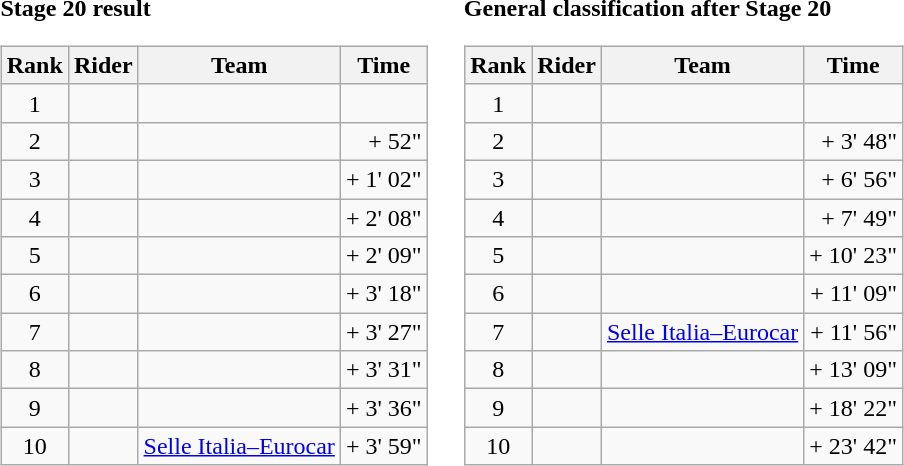<table>
<tr>
<td><strong>Stage 20 result</strong><br><table class="wikitable">
<tr>
<th scope="col">Rank</th>
<th scope="col">Rider</th>
<th scope="col">Team</th>
<th scope="col">Time</th>
</tr>
<tr>
<td style="text-align:center;">1</td>
<td></td>
<td></td>
<td style="text-align:right;"></td>
</tr>
<tr>
<td style="text-align:center;">2</td>
<td></td>
<td></td>
<td style="text-align:right;">+ 52"</td>
</tr>
<tr>
<td style="text-align:center;">3</td>
<td></td>
<td></td>
<td style="text-align:right;">+ 1' 02"</td>
</tr>
<tr>
<td style="text-align:center;">4</td>
<td></td>
<td></td>
<td style="text-align:right;">+ 2' 08"</td>
</tr>
<tr>
<td style="text-align:center;">5</td>
<td></td>
<td></td>
<td style="text-align:right;">+ 2' 09"</td>
</tr>
<tr>
<td style="text-align:center;">6</td>
<td></td>
<td></td>
<td style="text-align:right;">+ 3' 18"</td>
</tr>
<tr>
<td style="text-align:center;">7</td>
<td></td>
<td></td>
<td style="text-align:right;">+ 3' 27"</td>
</tr>
<tr>
<td style="text-align:center;">8</td>
<td></td>
<td></td>
<td style="text-align:right;">+ 3' 31"</td>
</tr>
<tr>
<td style="text-align:center;">9</td>
<td></td>
<td></td>
<td style="text-align:right;">+ 3' 36"</td>
</tr>
<tr>
<td style="text-align:center;">10</td>
<td></td>
<td><a href='#'>Selle Italia–Eurocar</a></td>
<td style="text-align:right;">+ 3' 59"</td>
</tr>
</table>
</td>
<td></td>
<td><strong>General classification after Stage 20</strong><br><table class="wikitable">
<tr>
<th scope="col">Rank</th>
<th scope="col">Rider</th>
<th scope="col">Team</th>
<th scope="col">Time</th>
</tr>
<tr>
<td style="text-align:center;">1</td>
<td></td>
<td></td>
<td style="text-align:right;"></td>
</tr>
<tr>
<td style="text-align:center;">2</td>
<td></td>
<td></td>
<td style="text-align:right;">+ 3' 48"</td>
</tr>
<tr>
<td style="text-align:center;">3</td>
<td></td>
<td></td>
<td style="text-align:right;">+ 6' 56"</td>
</tr>
<tr>
<td style="text-align:center;">4</td>
<td></td>
<td></td>
<td style="text-align:right;">+ 7' 49"</td>
</tr>
<tr>
<td style="text-align:center;">5</td>
<td></td>
<td></td>
<td style="text-align:right;">+ 10' 23"</td>
</tr>
<tr>
<td style="text-align:center;">6</td>
<td></td>
<td></td>
<td style="text-align:right;">+ 11' 09"</td>
</tr>
<tr>
<td style="text-align:center;">7</td>
<td></td>
<td><a href='#'>Selle Italia–Eurocar</a></td>
<td style="text-align:right;">+ 11' 56"</td>
</tr>
<tr>
<td style="text-align:center;">8</td>
<td></td>
<td></td>
<td style="text-align:right;">+ 13' 09"</td>
</tr>
<tr>
<td style="text-align:center;">9</td>
<td></td>
<td></td>
<td style="text-align:right;">+ 18' 22"</td>
</tr>
<tr>
<td style="text-align:center;">10</td>
<td></td>
<td></td>
<td style="text-align:right;">+ 23' 42"</td>
</tr>
</table>
</td>
</tr>
</table>
